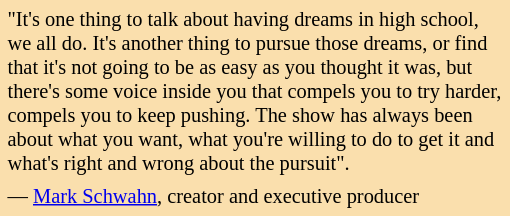<table class="toccolours" style="float: right; margin-left: 1em; margin-right: 0em; font-size: 85%; background:#FADFAD; color:black; width:25em; max-width: 40%;" cellspacing="4">
<tr>
<td style="text-align: left;" style="color:black;">"It's one thing to talk about having dreams in high school, we all do. It's another thing to pursue those dreams, or find that it's not going to be as easy as you thought it was, but there's some voice inside you that compels you to try harder, compels you to keep pushing. The show has always been about what you want, what you're willing to do to get it and what's right and wrong about the pursuit".</td>
</tr>
<tr>
<td style="text-align: left;" style="color:black;">— <a href='#'>Mark Schwahn</a>, creator and executive producer</td>
</tr>
</table>
